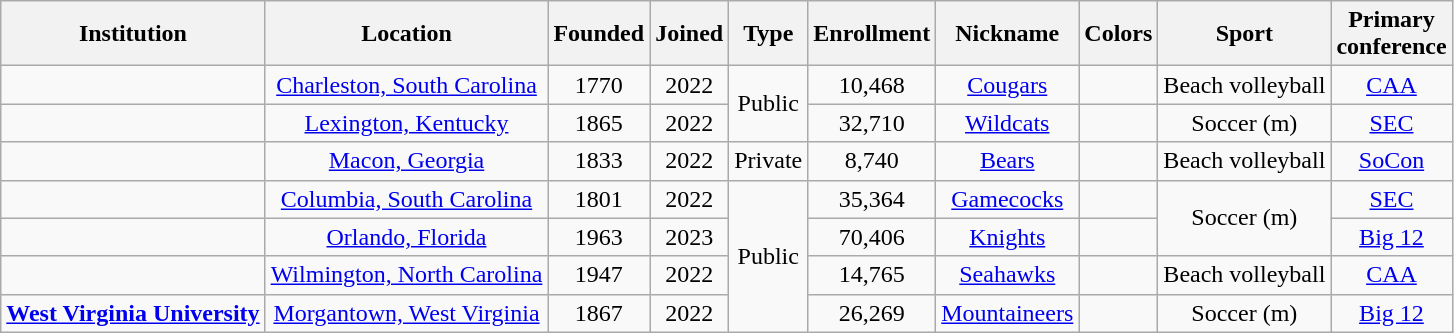<table class="wikitable sortable" style="text-align:center">
<tr>
<th>Institution</th>
<th>Location</th>
<th>Founded</th>
<th>Joined</th>
<th>Type</th>
<th>Enrollment</th>
<th>Nickname</th>
<th class="unsortable">Colors</th>
<th>Sport</th>
<th>Primary<br>conference</th>
</tr>
<tr>
<td></td>
<td><a href='#'>Charleston, South Carolina</a></td>
<td>1770</td>
<td>2022</td>
<td rowspan=2>Public</td>
<td>10,468</td>
<td><a href='#'>Cougars</a></td>
<td></td>
<td>Beach volleyball</td>
<td><a href='#'>CAA</a></td>
</tr>
<tr>
<td><strong></strong></td>
<td><a href='#'>Lexington, Kentucky</a></td>
<td>1865</td>
<td>2022</td>
<td>32,710</td>
<td><a href='#'>Wildcats</a></td>
<td></td>
<td>Soccer (m)</td>
<td><a href='#'>SEC</a></td>
</tr>
<tr>
<td></td>
<td><a href='#'>Macon, Georgia</a></td>
<td>1833</td>
<td>2022</td>
<td>Private</td>
<td>8,740</td>
<td><a href='#'>Bears</a></td>
<td></td>
<td>Beach volleyball</td>
<td><a href='#'>SoCon</a></td>
</tr>
<tr>
<td></td>
<td><a href='#'>Columbia, South Carolina</a></td>
<td>1801</td>
<td>2022</td>
<td rowspan=4>Public</td>
<td>35,364</td>
<td><a href='#'>Gamecocks</a></td>
<td></td>
<td rowspan=2>Soccer (m)</td>
<td><a href='#'>SEC</a></td>
</tr>
<tr>
<td><strong></strong></td>
<td><a href='#'>Orlando, Florida</a></td>
<td>1963</td>
<td>2023</td>
<td>70,406</td>
<td><a href='#'>Knights</a></td>
<td></td>
<td><a href='#'>Big 12</a></td>
</tr>
<tr>
<td></td>
<td><a href='#'>Wilmington, North Carolina</a></td>
<td>1947</td>
<td>2022</td>
<td>14,765</td>
<td><a href='#'>Seahawks</a></td>
<td></td>
<td>Beach volleyball</td>
<td><a href='#'>CAA</a></td>
</tr>
<tr>
<td><strong><a href='#'>West Virginia University</a></strong></td>
<td><a href='#'>Morgantown, West Virginia</a></td>
<td>1867</td>
<td>2022</td>
<td>26,269</td>
<td><a href='#'>Mountaineers</a></td>
<td></td>
<td>Soccer (m)</td>
<td><a href='#'>Big 12</a></td>
</tr>
</table>
